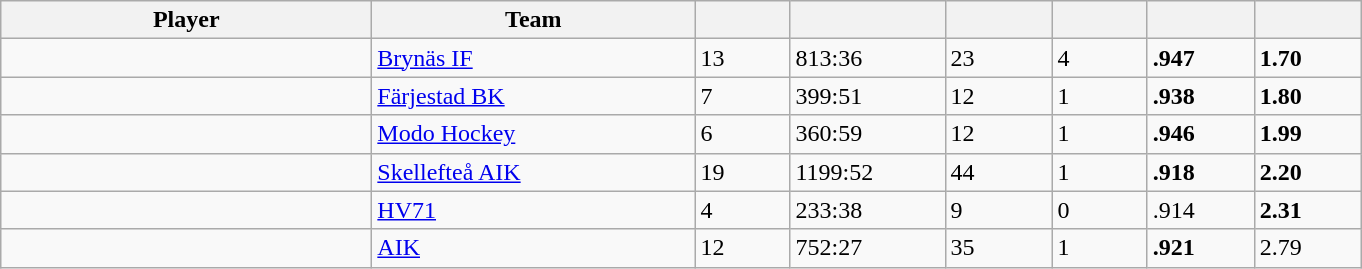<table class="wikitable sortable">
<tr>
<th style="width: 15em;">Player</th>
<th style="width: 13em;">Team</th>
<th style="width: 3.5em;"></th>
<th style="width: 6em;"></th>
<th style="width: 4em;"></th>
<th style="width: 3.5em;"></th>
<th style="width: 4em;"></th>
<th style="width: 4em;"></th>
</tr>
<tr>
<td> </td>
<td><a href='#'>Brynäs IF</a></td>
<td>13</td>
<td>813:36</td>
<td>23</td>
<td>4</td>
<td><strong>.947</strong></td>
<td><strong>1.70</strong></td>
</tr>
<tr>
<td> </td>
<td><a href='#'>Färjestad BK</a></td>
<td>7</td>
<td>399:51</td>
<td>12</td>
<td>1</td>
<td><strong>.938</strong></td>
<td><strong>1.80</strong></td>
</tr>
<tr>
<td> </td>
<td><a href='#'>Modo Hockey</a></td>
<td>6</td>
<td>360:59</td>
<td>12</td>
<td>1</td>
<td><strong>.946</strong></td>
<td><strong>1.99</strong></td>
</tr>
<tr>
<td> </td>
<td><a href='#'>Skellefteå AIK</a></td>
<td>19</td>
<td>1199:52</td>
<td>44</td>
<td>1</td>
<td><strong>.918</strong></td>
<td><strong>2.20</strong></td>
</tr>
<tr>
<td> </td>
<td><a href='#'>HV71</a></td>
<td>4</td>
<td>233:38</td>
<td>9</td>
<td>0</td>
<td>.914</td>
<td><strong>2.31</strong></td>
</tr>
<tr>
<td> </td>
<td><a href='#'>AIK</a></td>
<td>12</td>
<td>752:27</td>
<td>35</td>
<td>1</td>
<td><strong>.921</strong></td>
<td>2.79</td>
</tr>
</table>
